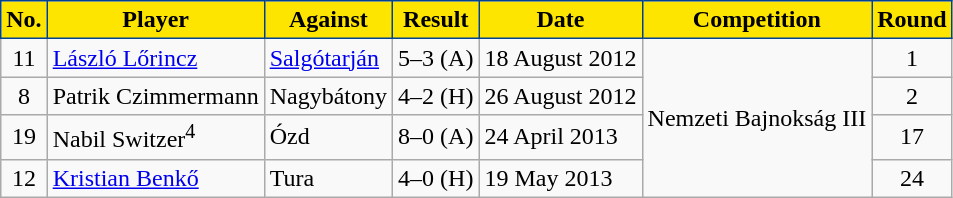<table class="wikitable plainrowheaders sortable">
<tr>
<th style="background-color:#FDE500;color:black;border:1px solid #004292">No.</th>
<th style="background-color:#FDE500;color:black;border:1px solid #004292">Player</th>
<th style="background-color:#FDE500;color:black;border:1px solid #004292">Against</th>
<th style="background-color:#FDE500;color:black;border:1px solid #004292">Result</th>
<th style="background-color:#FDE500;color:black;border:1px solid #004292">Date</th>
<th style="background-color:#FDE500;color:black;border:1px solid #004292">Competition</th>
<th style="background-color:#FDE500;color:black;border:1px solid #004292">Round</th>
</tr>
<tr>
<td style="text-align:center;">11</td>
<td style="text-align:left;"> <a href='#'>László Lőrincz</a></td>
<td style="text-align:left;"><a href='#'>Salgótarján</a></td>
<td style="text-align:center;">5–3 (A)</td>
<td style="text-align:left;">18 August 2012</td>
<td rowspan="4" style="text-align:left;">Nemzeti Bajnokság III</td>
<td style="text-align:center;">1</td>
</tr>
<tr>
<td style="text-align:center;">8</td>
<td style="text-align:left;"> Patrik Czimmermann</td>
<td style="text-align:left;">Nagybátony</td>
<td style="text-align:center;">4–2 (H)</td>
<td style="text-align:left;">26 August 2012</td>
<td style="text-align:center;">2</td>
</tr>
<tr>
<td style="text-align:center;">19</td>
<td style="text-align:left;"> Nabil Switzer<sup>4</sup></td>
<td style="text-align:left;">Ózd</td>
<td style="text-align:center;">8–0 (A)</td>
<td style="text-align:left;">24 April 2013</td>
<td style="text-align:center;">17</td>
</tr>
<tr>
<td style="text-align:center;">12</td>
<td style="text-align:left;"> <a href='#'>Kristian Benkő</a></td>
<td style="text-align:left;">Tura</td>
<td style="text-align:center;">4–0 (H)</td>
<td style="text-align:left;">19 May 2013</td>
<td style="text-align:center;">24</td>
</tr>
</table>
